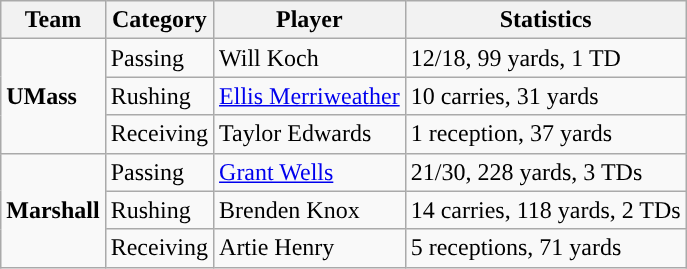<table class="wikitable" style="float: left;">
<tr>
<th>Team</th>
<th>Category</th>
<th>Player</th>
<th>Statistics</th>
</tr>
<tr>
<td rowspan=3><strong>UMass</strong></td>
<td>Passing</td>
<td>Will Koch</td>
<td>12/18, 99 yards, 1 TD</td>
</tr>
<tr>
<td>Rushing</td>
<td><a href='#'>Ellis Merriweather</a></td>
<td>10 carries, 31 yards</td>
</tr>
<tr>
<td>Receiving</td>
<td>Taylor Edwards</td>
<td>1 reception, 37 yards</td>
</tr>
<tr>
<td rowspan=3><strong>Marshall</strong></td>
<td>Passing</td>
<td><a href='#'>Grant Wells</a></td>
<td>21/30, 228 yards, 3 TDs</td>
</tr>
<tr>
<td>Rushing</td>
<td>Brenden Knox</td>
<td>14 carries, 118 yards, 2 TDs</td>
</tr>
<tr>
<td>Receiving</td>
<td>Artie Henry</td>
<td>5 receptions, 71 yards</td>
</tr>
</table>
